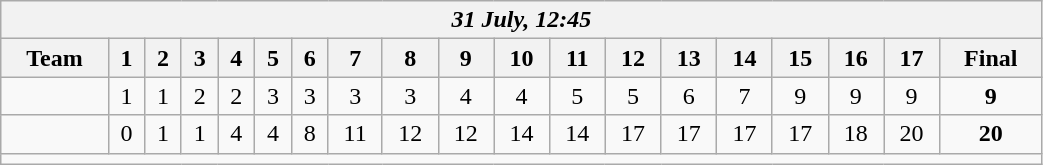<table class=wikitable style="text-align:center; width: 55%">
<tr>
<th colspan=20><em>31 July, 12:45</em></th>
</tr>
<tr>
<th>Team</th>
<th>1</th>
<th>2</th>
<th>3</th>
<th>4</th>
<th>5</th>
<th>6</th>
<th>7</th>
<th>8</th>
<th>9</th>
<th>10</th>
<th>11</th>
<th>12</th>
<th>13</th>
<th>14</th>
<th>15</th>
<th>16</th>
<th>17</th>
<th>Final</th>
</tr>
<tr>
<td align=left></td>
<td>1</td>
<td>1</td>
<td>2</td>
<td>2</td>
<td>3</td>
<td>3</td>
<td>3</td>
<td>3</td>
<td>4</td>
<td>4</td>
<td>5</td>
<td>5</td>
<td>6</td>
<td>7</td>
<td>9</td>
<td>9</td>
<td>9</td>
<td><strong>9</strong></td>
</tr>
<tr>
<td align=left><strong></strong></td>
<td>0</td>
<td>1</td>
<td>1</td>
<td>4</td>
<td>4</td>
<td>8</td>
<td>11</td>
<td>12</td>
<td>12</td>
<td>14</td>
<td>14</td>
<td>17</td>
<td>17</td>
<td>17</td>
<td>17</td>
<td>18</td>
<td>20</td>
<td><strong>20</strong></td>
</tr>
<tr>
<td colspan=20></td>
</tr>
</table>
